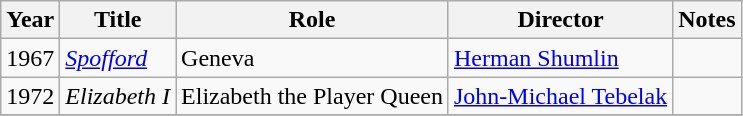<table class="wikitable sortable">
<tr>
<th>Year</th>
<th>Title</th>
<th>Role</th>
<th>Director</th>
<th>Notes</th>
</tr>
<tr>
<td>1967</td>
<td><em><a href='#'>Spofford</a></em></td>
<td>Geneva</td>
<td><a href='#'>Herman Shumlin</a></td>
<td></td>
</tr>
<tr>
<td>1972</td>
<td><em>Elizabeth I</em></td>
<td>Elizabeth the Player Queen</td>
<td><a href='#'>John-Michael Tebelak</a></td>
<td></td>
</tr>
<tr>
</tr>
</table>
